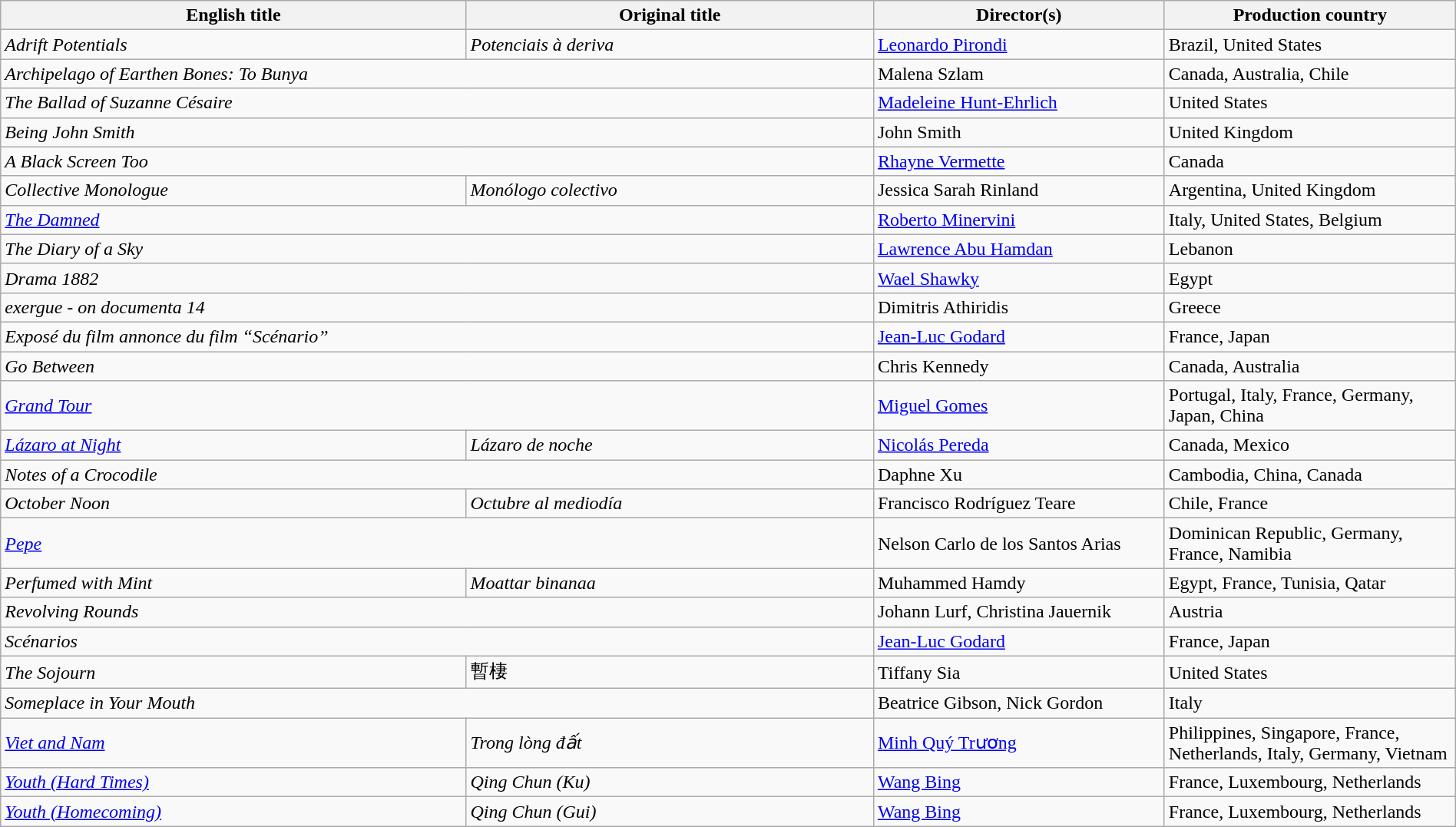<table class="sortable wikitable" width="100%" cellpadding="5">
<tr>
<th scope="col" width="32%">English title</th>
<th scope="col" width="28%">Original title</th>
<th scope="col" width="20%">Director(s)</th>
<th scope="col" width="20%">Production country</th>
</tr>
<tr>
<td><em>Adrift Potentials</em></td>
<td><em>Potenciais à deriva</em></td>
<td><a href='#'>Leonardo Pirondi</a></td>
<td>Brazil, United States</td>
</tr>
<tr>
<td colspan=2><em>Archipelago of Earthen Bones: To Bunya</em></td>
<td>Malena Szlam</td>
<td>Canada, Australia, Chile</td>
</tr>
<tr>
<td colspan=2><em>The Ballad of Suzanne Césaire </em></td>
<td><a href='#'>Madeleine Hunt-Ehrlich</a></td>
<td>United States</td>
</tr>
<tr>
<td colspan=2><em>Being John Smith</em></td>
<td>John Smith</td>
<td>United Kingdom</td>
</tr>
<tr>
<td colspan=2><em>A Black Screen Too</em></td>
<td><a href='#'>Rhayne Vermette</a></td>
<td>Canada</td>
</tr>
<tr>
<td><em>Collective Monologue</em></td>
<td><em>Monólogo colectivo</em></td>
<td>Jessica Sarah Rinland</td>
<td>Argentina, United Kingdom</td>
</tr>
<tr>
<td colspan=2><em><a href='#'>The Damned</a></em></td>
<td><a href='#'>Roberto Minervini</a></td>
<td>Italy, United States, Belgium</td>
</tr>
<tr>
<td colspan=2><em>The Diary of a Sky</em></td>
<td><a href='#'>Lawrence Abu Hamdan</a></td>
<td>Lebanon</td>
</tr>
<tr>
<td colspan=2><em>Drama 1882</em></td>
<td><a href='#'>Wael Shawky</a></td>
<td>Egypt</td>
</tr>
<tr>
<td colspan=2><em>exergue - on documenta 14</em></td>
<td>Dimitris Athiridis</td>
<td>Greece</td>
</tr>
<tr>
<td colspan=2><em>Exposé du film annonce du film “Scénario”</em></td>
<td><a href='#'>Jean-Luc Godard</a></td>
<td>France, Japan</td>
</tr>
<tr>
<td colspan=2><em>Go Between</em></td>
<td>Chris Kennedy</td>
<td>Canada, Australia</td>
</tr>
<tr>
<td colspan=2><em><a href='#'>Grand Tour</a></em></td>
<td><a href='#'>Miguel Gomes</a></td>
<td>Portugal, Italy, France, Germany, Japan, China</td>
</tr>
<tr>
<td><em><a href='#'>Lázaro at Night</a></em></td>
<td><em>Lázaro de noche</em></td>
<td><a href='#'>Nicolás Pereda</a></td>
<td>Canada, Mexico</td>
</tr>
<tr>
<td colspan=2><em>Notes of a Crocodile</em></td>
<td>Daphne Xu</td>
<td>Cambodia, China, Canada</td>
</tr>
<tr>
<td><em>October Noon</em></td>
<td><em>Octubre al mediodía</em></td>
<td>Francisco Rodríguez Teare</td>
<td>Chile, France</td>
</tr>
<tr>
<td colspan=2><em><a href='#'>Pepe</a></em></td>
<td>Nelson Carlo de los Santos Arias</td>
<td>Dominican Republic, Germany, France, Namibia</td>
</tr>
<tr>
<td><em>Perfumed with Mint</em></td>
<td><em>Moattar binanaa</em></td>
<td>Muhammed Hamdy</td>
<td>Egypt, France, Tunisia, Qatar</td>
</tr>
<tr>
<td colspan=2><em>Revolving Rounds</em></td>
<td>Johann Lurf, Christina Jauernik</td>
<td>Austria</td>
</tr>
<tr>
<td colspan=2><em>Scénarios</em></td>
<td><a href='#'>Jean-Luc Godard</a></td>
<td>France, Japan</td>
</tr>
<tr>
<td><em>The Sojourn</em></td>
<td>暫棲</td>
<td>Tiffany Sia</td>
<td>United States</td>
</tr>
<tr>
<td colspan=2><em>Someplace in Your Mouth</em></td>
<td>Beatrice Gibson, Nick Gordon</td>
<td>Italy</td>
</tr>
<tr>
<td><em><a href='#'>Viet and Nam</a></em></td>
<td><em>Trong lòng đất</em></td>
<td><a href='#'>Minh Quý Trương</a></td>
<td>Philippines, Singapore, France, Netherlands, Italy, Germany, Vietnam</td>
</tr>
<tr>
<td><em><a href='#'>Youth (Hard Times)</a></em></td>
<td><em>Qing Chun (Ku)</em></td>
<td><a href='#'>Wang Bing</a></td>
<td>France, Luxembourg, Netherlands</td>
</tr>
<tr>
<td><em><a href='#'>Youth (Homecoming)</a></em></td>
<td><em>Qing Chun (Gui)</em></td>
<td><a href='#'>Wang Bing</a></td>
<td>France, Luxembourg, Netherlands</td>
</tr>
</table>
